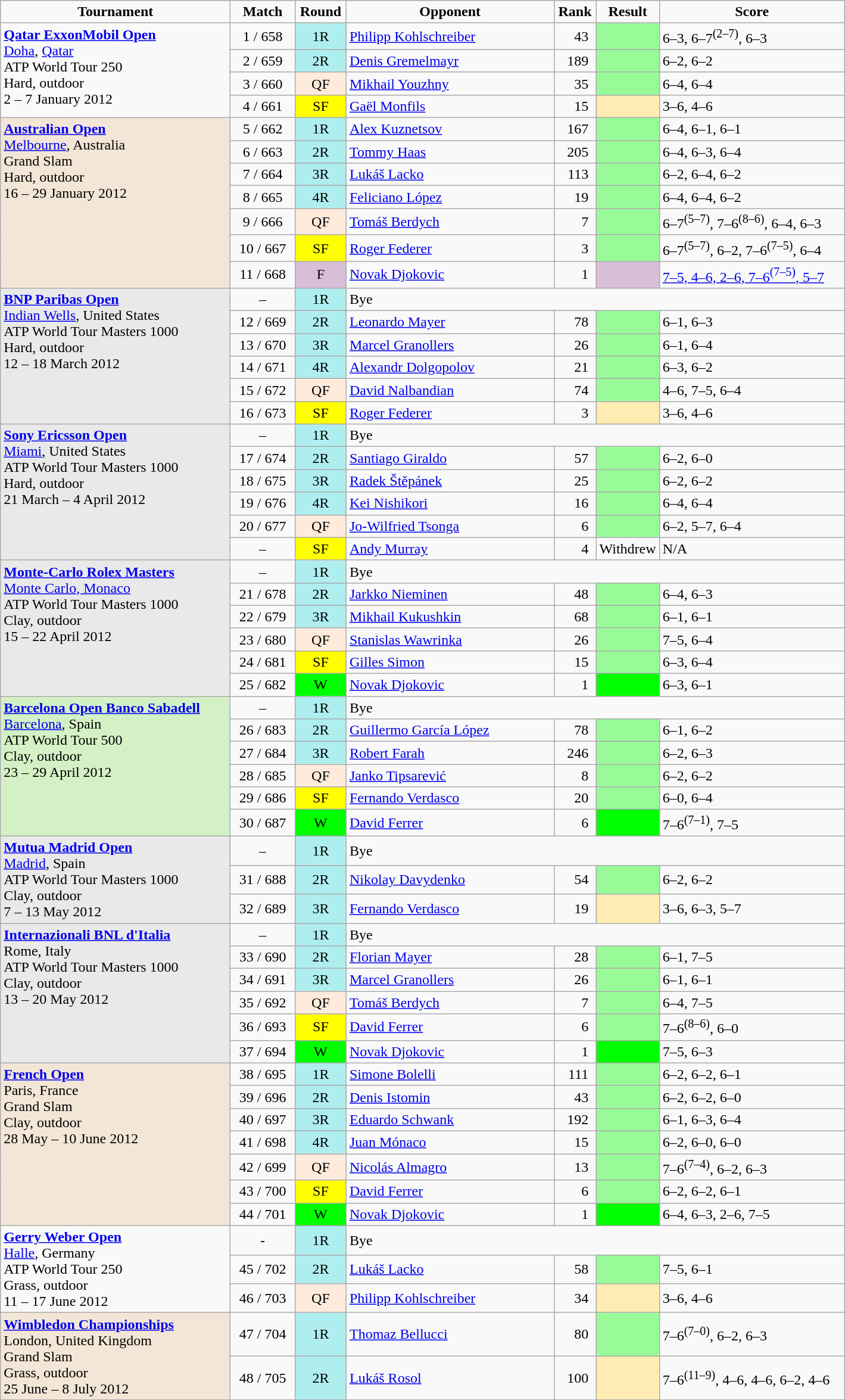<table class="wikitable sortable">
<tr style="font-weight: bold; text-align: center">
<td style="width: 250px">Tournament</td>
<td style="width: 65px">Match</td>
<td style="width: 50px">Round</td>
<td style="width: 225px">Opponent</td>
<td style="width: 40px">Rank</td>
<td style="width: 40px">Result</td>
<td style="width: 200px">Score</td>
</tr>
<tr>
<td rowspan="4" style="text-align: left; vertical-align: top"><strong><a href='#'>Qatar ExxonMobil Open</a></strong><br><a href='#'>Doha</a>, <a href='#'>Qatar</a><br>ATP World Tour 250<br>Hard, outdoor<br>2 – 7 January 2012</td>
<td style="text-align: center">1 / 658</td>
<td style="background: #afeeee; text-align: center">1R</td>
<td> <a href='#'>Philipp Kohlschreiber</a></td>
<td style="padding-right: .5em; text-align: right">43</td>
<td bgcolor="#98FB98"></td>
<td>6–3, 6–7<sup>(2–7)</sup>, 6–3</td>
</tr>
<tr>
<td style="text-align: center">2 / 659</td>
<td style="background: #afeeee; text-align: center">2R</td>
<td> <a href='#'>Denis Gremelmayr</a></td>
<td style="padding-right: .5em; text-align: right">189</td>
<td bgcolor="#98FB98"></td>
<td>6–2, 6–2</td>
</tr>
<tr>
<td style="text-align: center">3 / 660</td>
<td style="background: #ffebdc; text-align: center">QF</td>
<td> <a href='#'>Mikhail Youzhny</a></td>
<td style="padding-right: .5em; text-align: right">35</td>
<td bgcolor="#98FB98"></td>
<td>6–4, 6–4</td>
</tr>
<tr>
<td style="text-align: center">4 / 661</td>
<td style="background: yellow; text-align: center">SF</td>
<td> <a href='#'>Gaël Monfils</a></td>
<td style="padding-right: .5em; text-align: right">15</td>
<td bgcolor=#FFECB2></td>
<td>3–6, 4–6</td>
</tr>
<tr>
<td rowspan="7" style="background: #f3e6d7; text-align:left; vertical-align: top"><strong><a href='#'>Australian Open</a></strong><br><a href='#'>Melbourne</a>, Australia<br>Grand Slam<br>Hard, outdoor<br>16 – 29 January 2012</td>
<td style="text-align: center">5 / 662</td>
<td style="background: #afeeee; text-align: center">1R</td>
<td> <a href='#'>Alex Kuznetsov</a></td>
<td style="padding-right: .5em; text-align: right">167</td>
<td bgcolor="#98FB98"></td>
<td>6–4, 6–1, 6–1</td>
</tr>
<tr>
<td style="text-align: center">6 / 663</td>
<td style="background: #afeeee; text-align: center">2R</td>
<td> <a href='#'>Tommy Haas</a></td>
<td style="padding-right: .5em; text-align: right">205</td>
<td bgcolor="#98FB98"></td>
<td>6–4, 6–3, 6–4</td>
</tr>
<tr>
<td style="text-align: center">7 / 664</td>
<td style="background: #afeeee; text-align: center">3R</td>
<td> <a href='#'>Lukáš Lacko</a></td>
<td style="padding-right: .5em; text-align: right">113</td>
<td bgcolor="#98FB98"></td>
<td>6–2, 6–4, 6–2</td>
</tr>
<tr>
<td style="text-align: center">8 / 665</td>
<td style="background: #afeeee; text-align: center">4R</td>
<td> <a href='#'>Feliciano López</a></td>
<td style="padding-right: .5em; text-align: right">19</td>
<td bgcolor="#98FB98"></td>
<td>6–4, 6–4, 6–2</td>
</tr>
<tr>
<td style="text-align: center">9 / 666</td>
<td style="background: #ffebdc; text-align: center">QF</td>
<td> <a href='#'>Tomáš Berdych</a></td>
<td style="padding-right: .5em; text-align: right">7</td>
<td bgcolor="#98FB98"></td>
<td>6–7<sup>(5–7)</sup>, 7–6<sup>(8–6)</sup>, 6–4, 6–3</td>
</tr>
<tr>
<td style="text-align: center">10 / 667</td>
<td style="background: yellow; text-align: center">SF</td>
<td> <a href='#'>Roger Federer</a></td>
<td style="padding-right: .5em; text-align: right">3</td>
<td bgcolor="#98FB98"></td>
<td>6–7<sup>(5–7)</sup>, 6–2, 7–6<sup>(7–5)</sup>, 6–4</td>
</tr>
<tr>
<td style="text-align: center">11 / 668</td>
<td style="background: thistle; text-align: center">F</td>
<td> <a href='#'>Novak Djokovic</a></td>
<td style="padding-right: .5em; text-align: right">1</td>
<td bgcolor=thistle></td>
<td><a href='#'>7–5, 4–6, 2–6, 7–6<sup>(7–5)</sup>, 5–7</a></td>
</tr>
<tr>
<td rowspan="6" style="background: #e9e9e9; text-align:left; vertical-align: top"><strong><a href='#'>BNP Paribas Open</a></strong><br><a href='#'>Indian Wells</a>, United States<br>ATP World Tour Masters 1000<br>Hard, outdoor<br>12 – 18 March 2012</td>
<td style="text-align: center">–</td>
<td style="background: #afeeee; text-align: center">1R</td>
<td colspan="4" style="text-align: left">Bye</td>
</tr>
<tr>
<td style="text-align: center">12 / 669</td>
<td style="background: #afeeee; text-align: center">2R</td>
<td> <a href='#'>Leonardo Mayer</a></td>
<td style="padding-right: .5em; text-align: right">78</td>
<td bgcolor="#98FB98"></td>
<td>6–1, 6–3</td>
</tr>
<tr>
<td style="text-align: center">13 / 670</td>
<td style="background: #afeeee; text-align: center">3R</td>
<td> <a href='#'>Marcel Granollers</a></td>
<td style="padding-right: .5em; text-align: right">26</td>
<td bgcolor="#98FB98"></td>
<td>6–1, 6–4</td>
</tr>
<tr>
<td style="text-align: center">14 / 671</td>
<td style="background: #afeeee; text-align: center">4R</td>
<td> <a href='#'>Alexandr Dolgopolov</a></td>
<td style="padding-right: .5em; text-align: right">21</td>
<td bgcolor="#98FB98"></td>
<td>6–3, 6–2</td>
</tr>
<tr>
<td style="text-align: center">15 / 672</td>
<td style="background: #ffebdc; text-align: center">QF</td>
<td> <a href='#'>David Nalbandian</a></td>
<td style="padding-right: .5em; text-align: right">74</td>
<td bgcolor="#98FB98"></td>
<td>4–6, 7–5, 6–4</td>
</tr>
<tr>
<td style="text-align: center">16 / 673</td>
<td style="background: yellow; text-align: center">SF</td>
<td> <a href='#'>Roger Federer</a></td>
<td style="padding-right: .5em; text-align: right">3</td>
<td bgcolor=#FFECB2></td>
<td>3–6, 4–6</td>
</tr>
<tr>
<td rowspan="6" style="background: #e9e9e9; text-align:left; vertical-align: top"><strong><a href='#'>Sony Ericsson Open</a></strong><br><a href='#'>Miami</a>, United States<br>ATP World Tour Masters 1000<br>Hard, outdoor<br>21 March – 4 April 2012</td>
<td style="text-align: center">–</td>
<td style="background: #afeeee; text-align: center">1R</td>
<td colspan="4" style="text-align: left">Bye</td>
</tr>
<tr>
<td style="text-align: center">17 / 674</td>
<td style="background: #afeeee; text-align: center">2R</td>
<td> <a href='#'>Santiago Giraldo</a></td>
<td style="padding-right: .5em; text-align: right">57</td>
<td bgcolor="#98FB98"></td>
<td>6–2, 6–0</td>
</tr>
<tr>
<td style="text-align: center">18 / 675</td>
<td style="background: #afeeee; text-align: center">3R</td>
<td> <a href='#'>Radek Štěpánek</a></td>
<td style="padding-right: .5em; text-align: right">25</td>
<td bgcolor="#98FB98"></td>
<td>6–2, 6–2</td>
</tr>
<tr>
<td style="text-align: center">19 / 676</td>
<td style="background: #afeeee; text-align: center">4R</td>
<td> <a href='#'>Kei Nishikori</a></td>
<td style="padding-right: .5em; text-align: right">16</td>
<td bgcolor="#98FB98"></td>
<td>6–4, 6–4</td>
</tr>
<tr>
<td style="text-align: center">20 / 677</td>
<td style="background: #ffebdc; text-align: center">QF</td>
<td> <a href='#'>Jo-Wilfried Tsonga</a></td>
<td style="padding-right: .5em; text-align: right">6</td>
<td bgcolor="#98FB98"></td>
<td>6–2, 5–7, 6–4</td>
</tr>
<tr>
<td style="text-align: center">–</td>
<td style="background: yellow; text-align: center">SF</td>
<td> <a href='#'>Andy Murray</a></td>
<td style="padding-right: .5em; text-align: right">4</td>
<td style="text-align: center">Withdrew</td>
<td>N/A</td>
</tr>
<tr>
<td rowspan="6" style="background: #e9e9e9; text-align:left; vertical-align: top"><strong><a href='#'>Monte-Carlo Rolex Masters</a></strong><br><a href='#'>Monte Carlo, Monaco</a><br>ATP World Tour Masters 1000<br>Clay, outdoor<br>15 – 22 April 2012</td>
<td style="text-align: center">–</td>
<td style="background: #afeeee; text-align: center">1R</td>
<td colspan="4" style="text-align: left">Bye</td>
</tr>
<tr>
<td style="text-align: center">21 / 678</td>
<td style="background: #afeeee; text-align: center">2R</td>
<td> <a href='#'>Jarkko Nieminen</a></td>
<td style="padding-right: .5em; text-align: right">48</td>
<td bgcolor="#98FB98"></td>
<td>6–4, 6–3</td>
</tr>
<tr>
<td style="text-align: center">22 / 679</td>
<td style="background: #afeeee; text-align: center">3R</td>
<td> <a href='#'>Mikhail Kukushkin</a></td>
<td style="padding-right: .5em; text-align: right">68</td>
<td bgcolor="#98FB98"></td>
<td>6–1, 6–1</td>
</tr>
<tr>
<td style="text-align: center">23 / 680</td>
<td style="background: #ffebdc; text-align: center">QF</td>
<td> <a href='#'>Stanislas Wawrinka</a></td>
<td style="padding-right: .5em; text-align: right">26</td>
<td bgcolor="#98FB98"></td>
<td>7–5, 6–4</td>
</tr>
<tr>
<td style="text-align: center">24 / 681</td>
<td style="background: yellow; text-align: center">SF</td>
<td> <a href='#'>Gilles Simon</a></td>
<td style="padding-right: .5em; text-align: right">15</td>
<td bgcolor="#98FB98"></td>
<td>6–3, 6–4</td>
</tr>
<tr>
<td style="text-align: center">25 / 682</td>
<td style="background: lime; text-align: center">W</td>
<td> <a href='#'>Novak Djokovic</a></td>
<td style="padding-right: .5em; text-align: right">1</td>
<td bgcolor="lime"></td>
<td>6–3, 6–1</td>
</tr>
<tr>
<td rowspan="6" style="background: #d4f1c5; text-align:left; vertical-align: top"><strong><a href='#'>Barcelona Open Banco Sabadell</a></strong><br><a href='#'>Barcelona</a>, Spain<br>ATP World Tour 500<br>Clay, outdoor<br>23 – 29 April 2012</td>
<td style="text-align: center">–</td>
<td style="background: #afeeee; text-align: center">1R</td>
<td colspan="4" style="text-align: left">Bye</td>
</tr>
<tr>
<td style="text-align: center">26 / 683</td>
<td style="background: #afeeee; text-align: center">2R</td>
<td> <a href='#'>Guillermo García López</a></td>
<td style="padding-right: .5em; text-align: right">78</td>
<td bgcolor="#98FB98"></td>
<td>6–1, 6–2</td>
</tr>
<tr>
<td style="text-align: center">27 / 684</td>
<td style="background: #afeeee; text-align: center">3R</td>
<td> <a href='#'>Robert Farah</a></td>
<td style="padding-right: .5em; text-align: right">246</td>
<td bgcolor="#98FB98"></td>
<td>6–2, 6–3</td>
</tr>
<tr>
<td style="text-align: center">28 / 685</td>
<td style="background: #ffebdc; text-align: center">QF</td>
<td> <a href='#'>Janko Tipsarević</a></td>
<td style="padding-right: .5em; text-align: right">8</td>
<td bgcolor="#98FB98"></td>
<td>6–2, 6–2</td>
</tr>
<tr>
<td style="text-align: center">29 / 686</td>
<td style="background: yellow; text-align: center">SF</td>
<td> <a href='#'>Fernando Verdasco</a></td>
<td style="padding-right: .5em; text-align: right">20</td>
<td bgcolor="#98FB98"></td>
<td>6–0, 6–4</td>
</tr>
<tr>
<td style="text-align: center">30 / 687</td>
<td style="background: lime; text-align: center">W</td>
<td> <a href='#'>David Ferrer</a></td>
<td style="padding-right: .5em; text-align: right">6</td>
<td bgcolor="lime"></td>
<td>7–6<sup>(7–1)</sup>, 7–5</td>
</tr>
<tr>
<td rowspan="3" style="background:#e9e9e9; text-align:left; vertical-align:top;"><strong><a href='#'>Mutua Madrid Open</a></strong><br><a href='#'>Madrid</a>, Spain<br>ATP World Tour Masters 1000<br>Clay, outdoor<br>7 – 13 May 2012</td>
<td style="text-align: center">–</td>
<td style="background: #afeeee; text-align: center">1R</td>
<td colspan="4" style="text-align: left">Bye</td>
</tr>
<tr>
<td style="text-align: center">31 / 688</td>
<td style="background: #afeeee; text-align: center">2R</td>
<td> <a href='#'>Nikolay Davydenko</a></td>
<td style="padding-right: .5em; text-align: right">54</td>
<td bgcolor="#98FB98"></td>
<td>6–2, 6–2</td>
</tr>
<tr>
<td style="text-align: center">32 / 689</td>
<td style="background: #afeeee; text-align: center">3R</td>
<td> <a href='#'>Fernando Verdasco</a></td>
<td style="padding-right: .5em; text-align: right">19</td>
<td bgcolor=#FFECB2></td>
<td>3–6, 6–3, 5–7</td>
</tr>
<tr>
<td rowspan="6" style="background:#e9e9e9; text-align:left; vertical-align:top;"><strong><a href='#'>Internazionali BNL d'Italia</a></strong><br>Rome, Italy<br>ATP World Tour Masters 1000<br>Clay, outdoor<br>13 – 20 May 2012</td>
<td style="text-align: center">–</td>
<td style="background: #afeeee; text-align: center">1R</td>
<td colspan="4" style="text-align: left">Bye</td>
</tr>
<tr>
<td style="text-align: center">33 / 690</td>
<td style="background: #afeeee; text-align: center">2R</td>
<td> <a href='#'>Florian Mayer</a></td>
<td style="padding-right: .5em; text-align: right">28</td>
<td bgcolor="#98FB98"></td>
<td>6–1, 7–5</td>
</tr>
<tr>
<td style="text-align: center">34 / 691</td>
<td style="background: #afeeee; text-align: center">3R</td>
<td> <a href='#'>Marcel Granollers</a></td>
<td style="padding-right: .5em; text-align: right">26</td>
<td bgcolor="#98FB98"></td>
<td>6–1, 6–1</td>
</tr>
<tr>
<td style="text-align: center">35 / 692</td>
<td style="background: #ffebdc; text-align: center">QF</td>
<td> <a href='#'>Tomáš Berdych</a></td>
<td style="padding-right: .5em; text-align: right">7</td>
<td bgcolor="#98FB98"></td>
<td>6–4, 7–5</td>
</tr>
<tr>
<td style="text-align: center">36 / 693</td>
<td style="background: yellow; text-align: center">SF</td>
<td> <a href='#'>David Ferrer</a></td>
<td style="padding-right: .5em; text-align: right">6</td>
<td bgcolor="#98FB98"></td>
<td>7–6<sup>(8–6)</sup>, 6–0</td>
</tr>
<tr>
<td style="text-align: center">37 / 694</td>
<td style="background: lime; text-align: center">W</td>
<td> <a href='#'>Novak Djokovic</a></td>
<td style="padding-right: .5em; text-align: right">1</td>
<td bgcolor="lime"></td>
<td>7–5, 6–3</td>
</tr>
<tr>
<td rowspan="7" style="background:#f3e6d7; text-align:left; vertical-align:top;"><strong><a href='#'>French Open</a></strong><br>Paris, France<br>Grand Slam<br>Clay, outdoor<br>28 May – 10 June 2012</td>
<td style="text-align: center">38 / 695</td>
<td style="background: #afeeee; text-align: center">1R</td>
<td> <a href='#'>Simone Bolelli</a></td>
<td style="padding-right: .5em; text-align: right">111</td>
<td bgcolor="#98FB98"></td>
<td>6–2, 6–2, 6–1</td>
</tr>
<tr>
<td style="text-align: center">39 / 696</td>
<td style="background: #afeeee; text-align: center">2R</td>
<td> <a href='#'>Denis Istomin</a></td>
<td style="padding-right: .5em; text-align: right">43</td>
<td bgcolor="#98FB98"></td>
<td>6–2, 6–2, 6–0</td>
</tr>
<tr>
<td style="text-align: center">40 / 697</td>
<td style="background: #afeeee; text-align: center">3R</td>
<td> <a href='#'>Eduardo Schwank</a></td>
<td style="padding-right: .5em; text-align: right">192</td>
<td bgcolor="#98FB98"></td>
<td>6–1, 6–3, 6–4</td>
</tr>
<tr>
<td style="text-align: center">41 / 698</td>
<td style="background: #afeeee; text-align: center">4R</td>
<td> <a href='#'>Juan Mónaco</a></td>
<td style="padding-right: .5em; text-align: right">15</td>
<td bgcolor="#98FB98"></td>
<td>6–2, 6–0, 6–0</td>
</tr>
<tr>
<td style="text-align: center">42 / 699</td>
<td style="background: #ffebdc; text-align: center">QF</td>
<td> <a href='#'>Nicolás Almagro</a></td>
<td style="padding-right: .5em; text-align: right">13</td>
<td bgcolor="#98FB98"></td>
<td>7–6<sup>(7–4)</sup>, 6–2, 6–3</td>
</tr>
<tr>
<td style="text-align: center">43 / 700</td>
<td style="background: yellow; text-align: center">SF</td>
<td> <a href='#'>David Ferrer</a></td>
<td style="padding-right: .5em; text-align: right">6</td>
<td bgcolor="#98FB98"></td>
<td>6–2, 6–2, 6–1</td>
</tr>
<tr>
<td style="text-align: center">44 / 701</td>
<td style="background: lime; text-align: center">W</td>
<td> <a href='#'>Novak Djokovic</a></td>
<td style="padding-right: .5em; text-align: right">1</td>
<td bgcolor="lime"></td>
<td>6–4, 6–3, 2–6, 7–5</td>
</tr>
<tr>
<td rowspan="3" text-align:left; vertical-align:top;"><strong><a href='#'>Gerry Weber Open</a></strong><br><a href='#'>Halle</a>, Germany<br>ATP World Tour 250<br>Grass, outdoor<br>11 – 17 June 2012</td>
<td style="text-align: center">-</td>
<td style="background: #afeeee; text-align: center">1R</td>
<td colspan="4" style="text-align: left">Bye</td>
</tr>
<tr>
<td style="text-align: center">45 / 702</td>
<td style="background: #afeeee; text-align: center">2R</td>
<td> <a href='#'>Lukáš Lacko</a></td>
<td style="padding-right: .5em; text-align: right">58</td>
<td bgcolor="#98FB98"></td>
<td>7–5, 6–1</td>
</tr>
<tr>
<td style="text-align: center">46 / 703</td>
<td style="background: #ffebdc; text-align: center">QF</td>
<td> <a href='#'>Philipp Kohlschreiber</a></td>
<td style="padding-right: .5em; text-align: right">34</td>
<td bgcolor=#FFECB2></td>
<td>3–6, 4–6</td>
</tr>
<tr>
<td rowspan="2" style="background:#f3e6d7; text-align:left; vertical-align:top;"><strong><a href='#'>Wimbledon Championships</a></strong><br>London, United Kingdom<br>Grand Slam<br>Grass, outdoor<br>25 June – 8 July 2012</td>
<td style="text-align: center">47 / 704</td>
<td style="background: #afeeee; text-align: center">1R</td>
<td> <a href='#'>Thomaz Bellucci</a></td>
<td style="padding-right: .5em; text-align: right">80</td>
<td bgcolor="#98FB98"></td>
<td>7–6<sup>(7–0)</sup>, 6–2, 6–3</td>
</tr>
<tr>
<td style="text-align: center">48 / 705</td>
<td style="background: #afeeee; text-align: center">2R</td>
<td> <a href='#'>Lukáš Rosol</a></td>
<td style="padding-right: .5em; text-align: right">100</td>
<td bgcolor=#FFECB2></td>
<td>7–6<sup>(11–9)</sup>, 4–6, 4–6, 6–2, 4–6</td>
</tr>
<tr>
</tr>
</table>
